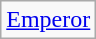<table class="wikitable">
<tr>
<td> <a href='#'>Emperor</a></td>
</tr>
</table>
